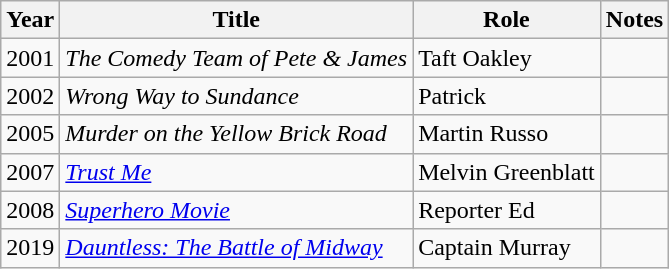<table class="wikitable sortable">
<tr>
<th>Year</th>
<th>Title</th>
<th>Role</th>
<th>Notes</th>
</tr>
<tr>
<td>2001</td>
<td><em>The Comedy Team of Pete & James</em></td>
<td>Taft Oakley</td>
<td></td>
</tr>
<tr>
<td>2002</td>
<td><em>Wrong Way to Sundance</em></td>
<td>Patrick</td>
<td></td>
</tr>
<tr>
<td>2005</td>
<td><em>Murder on the Yellow Brick Road</em></td>
<td>Martin Russo</td>
<td></td>
</tr>
<tr>
<td>2007</td>
<td><a href='#'><em>Trust Me</em></a></td>
<td>Melvin Greenblatt</td>
<td></td>
</tr>
<tr>
<td>2008</td>
<td><em><a href='#'>Superhero Movie</a></em></td>
<td>Reporter Ed</td>
<td></td>
</tr>
<tr>
<td>2019</td>
<td><em><a href='#'>Dauntless: The Battle of Midway</a></em></td>
<td>Captain Murray</td>
<td></td>
</tr>
</table>
